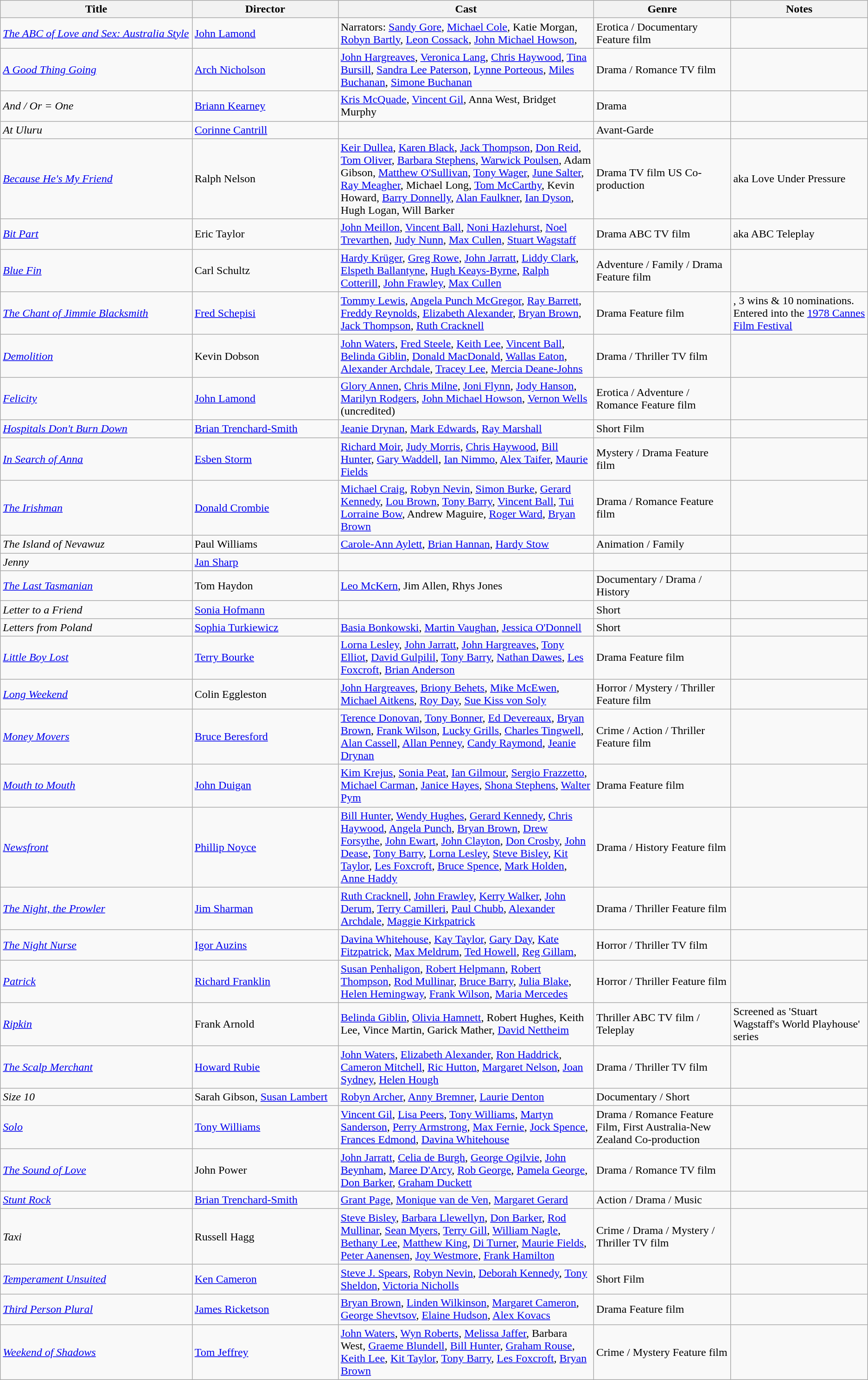<table class="wikitable">
<tr>
<th width="21%">Title</th>
<th width="16%">Director</th>
<th width="28%">Cast</th>
<th width="15%">Genre</th>
<th width="15%">Notes</th>
</tr>
<tr>
<td><em><a href='#'>The ABC of Love and Sex: Australia Style</a></em></td>
<td><a href='#'>John Lamond</a></td>
<td>Narrators: <a href='#'>Sandy Gore</a>, <a href='#'>Michael Cole</a>, Katie Morgan, <a href='#'>Robyn Bartly</a>, <a href='#'>Leon Cossack</a>, <a href='#'>John Michael Howson</a>,</td>
<td>Erotica / Documentary Feature film</td>
<td></td>
</tr>
<tr>
<td><em><a href='#'>A Good Thing Going</a></em></td>
<td><a href='#'>Arch Nicholson</a></td>
<td><a href='#'>John Hargreaves</a>, <a href='#'>Veronica Lang</a>, <a href='#'>Chris Haywood</a>, <a href='#'>Tina Bursill</a>, <a href='#'>Sandra Lee Paterson</a>, <a href='#'>Lynne Porteous</a>, <a href='#'>Miles Buchanan</a>, <a href='#'>Simone Buchanan</a></td>
<td>Drama / Romance TV film</td>
</tr>
<tr>
<td><em>And / Or = One</em></td>
<td><a href='#'>Briann Kearney</a></td>
<td><a href='#'>Kris McQuade</a>, <a href='#'>Vincent Gil</a>, Anna West, Bridget Murphy</td>
<td>Drama</td>
<td></td>
</tr>
<tr>
<td><em>At Uluru</em></td>
<td><a href='#'>Corinne Cantrill</a></td>
<td></td>
<td>Avant-Garde</td>
<td></td>
</tr>
<tr>
<td><em><a href='#'>Because He's My Friend</a></em></td>
<td>Ralph Nelson</td>
<td><a href='#'>Keir Dullea</a>, <a href='#'>Karen Black</a>, <a href='#'>Jack Thompson</a>, <a href='#'>Don Reid</a>, <a href='#'>Tom Oliver</a>, <a href='#'>Barbara Stephens</a>, <a href='#'>Warwick Poulsen</a>, Adam Gibson, <a href='#'>Matthew O'Sullivan</a>, <a href='#'>Tony Wager</a>, <a href='#'>June Salter</a>, <a href='#'>Ray Meagher</a>, Michael Long, <a href='#'>Tom McCarthy</a>, Kevin Howard, <a href='#'>Barry Donnelly</a>, <a href='#'>Alan Faulkner</a>, <a href='#'>Ian Dyson</a>, Hugh Logan, Will Barker</td>
<td>Drama TV film US Co-production</td>
<td>aka Love Under Pressure</td>
</tr>
<tr>
<td><em><a href='#'>Bit Part</a></em></td>
<td>Eric Taylor</td>
<td><a href='#'>John Meillon</a>, <a href='#'>Vincent Ball</a>, <a href='#'>Noni Hazlehurst</a>, <a href='#'>Noel Trevarthen</a>, <a href='#'>Judy Nunn</a>, <a href='#'>Max Cullen</a>, <a href='#'>Stuart Wagstaff</a></td>
<td>Drama ABC TV film</td>
<td>aka ABC Teleplay</td>
</tr>
<tr>
<td><em><a href='#'>Blue Fin</a></em></td>
<td>Carl Schultz</td>
<td><a href='#'>Hardy Krüger</a>, <a href='#'>Greg Rowe</a>, <a href='#'>John Jarratt</a>, <a href='#'>Liddy Clark</a>, <a href='#'>Elspeth Ballantyne</a>, <a href='#'>Hugh Keays-Byrne</a>, <a href='#'>Ralph Cotterill</a>, <a href='#'>John Frawley</a>, <a href='#'>Max Cullen</a></td>
<td>Adventure / Family / Drama Feature film</td>
<td></td>
</tr>
<tr>
<td><em><a href='#'>The Chant of Jimmie Blacksmith</a></em></td>
<td><a href='#'>Fred Schepisi</a></td>
<td><a href='#'>Tommy Lewis</a>, <a href='#'>Angela Punch McGregor</a>, <a href='#'>Ray Barrett</a>, <a href='#'>Freddy Reynolds</a>, <a href='#'>Elizabeth Alexander</a>, <a href='#'>Bryan Brown</a>, <a href='#'>Jack Thompson</a>, <a href='#'>Ruth Cracknell</a></td>
<td>Drama Feature film</td>
<td>, 3 wins & 10 nominations. Entered into the <a href='#'>1978 Cannes Film Festival</a></td>
</tr>
<tr>
<td><em><a href='#'>Demolition</a></em></td>
<td>Kevin Dobson</td>
<td><a href='#'>John Waters</a>, <a href='#'>Fred Steele</a>, <a href='#'>Keith Lee</a>, <a href='#'>Vincent Ball</a>, <a href='#'>Belinda Giblin</a>, <a href='#'>Donald MacDonald</a>, <a href='#'>Wallas Eaton</a>, <a href='#'>Alexander Archdale</a>, <a href='#'>Tracey Lee</a>, <a href='#'>Mercia Deane-Johns</a></td>
<td>Drama / Thriller TV film</td>
<td></td>
</tr>
<tr>
<td><em><a href='#'>Felicity</a></em></td>
<td><a href='#'>John Lamond</a></td>
<td><a href='#'>Glory Annen</a>, <a href='#'>Chris Milne</a>, <a href='#'>Joni Flynn</a>, <a href='#'>Jody Hanson</a>, <a href='#'>Marilyn Rodgers</a>, <a href='#'>John Michael Howson</a>, <a href='#'>Vernon Wells</a> (uncredited)</td>
<td>Erotica / Adventure / Romance Feature film</td>
<td></td>
</tr>
<tr>
<td><em><a href='#'>Hospitals Don't Burn Down</a></em></td>
<td><a href='#'>Brian Trenchard-Smith</a></td>
<td><a href='#'>Jeanie Drynan</a>, <a href='#'>Mark Edwards</a>, <a href='#'>Ray Marshall</a></td>
<td>Short Film</td>
<td></td>
</tr>
<tr>
<td><em><a href='#'>In Search of Anna</a></em></td>
<td><a href='#'>Esben Storm</a></td>
<td><a href='#'>Richard Moir</a>, <a href='#'>Judy Morris</a>, <a href='#'>Chris Haywood</a>, <a href='#'>Bill Hunter</a>, <a href='#'>Gary Waddell</a>, <a href='#'>Ian Nimmo</a>, <a href='#'>Alex Taifer</a>, <a href='#'>Maurie Fields</a></td>
<td>Mystery / Drama Feature film</td>
<td></td>
</tr>
<tr>
<td><em><a href='#'>The Irishman</a></em></td>
<td><a href='#'>Donald Crombie</a></td>
<td><a href='#'>Michael Craig</a>, <a href='#'>Robyn Nevin</a>, <a href='#'>Simon Burke</a>, <a href='#'>Gerard Kennedy</a>, <a href='#'>Lou Brown</a>, <a href='#'>Tony Barry</a>, <a href='#'>Vincent Ball</a>, <a href='#'>Tui Lorraine Bow</a>, Andrew Maguire, <a href='#'>Roger Ward</a>, <a href='#'>Bryan Brown</a></td>
<td>Drama / Romance Feature film</td>
<td></td>
</tr>
<tr>
<td><em>The Island of Nevawuz</em></td>
<td>Paul Williams</td>
<td><a href='#'>Carole-Ann Aylett</a>, <a href='#'>Brian Hannan</a>, <a href='#'>Hardy Stow</a></td>
<td>Animation / Family</td>
<td></td>
</tr>
<tr>
<td><em>Jenny</em></td>
<td><a href='#'>Jan Sharp</a></td>
<td></td>
<td></td>
<td></td>
</tr>
<tr>
<td><em><a href='#'>The Last Tasmanian</a></em></td>
<td>Tom Haydon</td>
<td><a href='#'>Leo McKern</a>, Jim Allen, Rhys Jones</td>
<td>Documentary / Drama / History</td>
<td></td>
</tr>
<tr>
<td><em>Letter to a Friend</em></td>
<td><a href='#'>Sonia Hofmann</a></td>
<td></td>
<td>Short</td>
<td></td>
</tr>
<tr>
<td><em>Letters from Poland</em></td>
<td><a href='#'>Sophia Turkiewicz</a></td>
<td><a href='#'>Basia Bonkowski</a>, <a href='#'>Martin Vaughan</a>, <a href='#'>Jessica O'Donnell</a></td>
<td>Short</td>
<td></td>
</tr>
<tr>
<td><em><a href='#'>Little Boy Lost</a></em></td>
<td><a href='#'>Terry Bourke</a></td>
<td><a href='#'>Lorna Lesley</a>, <a href='#'>John Jarratt</a>, <a href='#'>John Hargreaves</a>, <a href='#'>Tony Elliot</a>, <a href='#'>David Gulpilil</a>, <a href='#'>Tony Barry</a>, <a href='#'>Nathan Dawes</a>, <a href='#'>Les Foxcroft</a>, <a href='#'>Brian Anderson</a></td>
<td>Drama Feature film</td>
<td></td>
</tr>
<tr>
<td><em><a href='#'>Long Weekend</a></em></td>
<td>Colin Eggleston</td>
<td><a href='#'>John Hargreaves</a>, <a href='#'>Briony Behets</a>, <a href='#'>Mike McEwen</a>, <a href='#'>Michael Aitkens</a>, <a href='#'>Roy Day</a>, <a href='#'>Sue Kiss von Soly</a></td>
<td>Horror / Mystery / Thriller Feature film</td>
<td></td>
</tr>
<tr>
<td><em><a href='#'>Money Movers</a></em></td>
<td><a href='#'>Bruce Beresford</a></td>
<td><a href='#'>Terence Donovan</a>, <a href='#'>Tony Bonner</a>, <a href='#'>Ed Devereaux</a>, <a href='#'>Bryan Brown</a>, <a href='#'>Frank Wilson</a>, <a href='#'>Lucky Grills</a>, <a href='#'>Charles Tingwell</a>, <a href='#'>Alan Cassell</a>, <a href='#'>Allan Penney</a>, <a href='#'>Candy Raymond</a>, <a href='#'>Jeanie Drynan</a></td>
<td>Crime / Action / Thriller Feature film</td>
<td></td>
</tr>
<tr>
<td><em><a href='#'>Mouth to Mouth</a></em></td>
<td><a href='#'>John Duigan</a></td>
<td><a href='#'>Kim Krejus</a>, <a href='#'>Sonia Peat</a>, <a href='#'>Ian Gilmour</a>, <a href='#'>Sergio Frazzetto</a>, <a href='#'>Michael Carman</a>, <a href='#'>Janice Hayes</a>, <a href='#'>Shona Stephens</a>, <a href='#'>Walter Pym</a></td>
<td>Drama Feature film</td>
<td></td>
</tr>
<tr>
<td><em><a href='#'>Newsfront</a></em></td>
<td><a href='#'>Phillip Noyce</a></td>
<td><a href='#'>Bill Hunter</a>, <a href='#'>Wendy Hughes</a>, <a href='#'>Gerard Kennedy</a>, <a href='#'>Chris Haywood</a>, <a href='#'>Angela Punch</a>, <a href='#'>Bryan Brown</a>, <a href='#'>Drew Forsythe</a>, <a href='#'>John Ewart</a>, <a href='#'>John Clayton</a>, <a href='#'>Don Crosby</a>, <a href='#'>John Dease</a>, <a href='#'>Tony Barry</a>, <a href='#'>Lorna Lesley</a>, <a href='#'>Steve Bisley</a>, <a href='#'>Kit Taylor</a>, <a href='#'>Les Foxcroft</a>, <a href='#'>Bruce Spence</a>, <a href='#'>Mark Holden</a>, <a href='#'>Anne Haddy</a></td>
<td>Drama / History Feature film</td>
<td></td>
</tr>
<tr>
<td><em><a href='#'>The Night, the Prowler</a></em></td>
<td><a href='#'>Jim Sharman</a></td>
<td><a href='#'>Ruth Cracknell</a>, <a href='#'>John Frawley</a>, <a href='#'>Kerry Walker</a>, <a href='#'>John Derum</a>, <a href='#'>Terry Camilleri</a>, <a href='#'>Paul Chubb</a>, <a href='#'>Alexander Archdale</a>, <a href='#'>Maggie Kirkpatrick</a></td>
<td>Drama / Thriller Feature film</td>
<td></td>
</tr>
<tr>
<td><em><a href='#'>The Night Nurse</a></em></td>
<td><a href='#'>Igor Auzins</a></td>
<td><a href='#'>Davina Whitehouse</a>, <a href='#'>Kay Taylor</a>, <a href='#'>Gary Day</a>, <a href='#'>Kate Fitzpatrick</a>, <a href='#'>Max Meldrum</a>, <a href='#'>Ted Howell</a>, <a href='#'>Reg Gillam</a>,</td>
<td>Horror / Thriller TV film</td>
<td></td>
</tr>
<tr>
<td><em><a href='#'>Patrick</a></em></td>
<td><a href='#'>Richard Franklin</a></td>
<td><a href='#'>Susan Penhaligon</a>, <a href='#'>Robert Helpmann</a>, <a href='#'>Robert Thompson</a>, <a href='#'>Rod Mullinar</a>, <a href='#'>Bruce Barry</a>, <a href='#'>Julia Blake</a>, <a href='#'>Helen Hemingway</a>, <a href='#'>Frank Wilson</a>, <a href='#'>Maria Mercedes</a></td>
<td>Horror / Thriller Feature film</td>
<td></td>
</tr>
<tr>
<td><em><a href='#'>Ripkin</a></em></td>
<td>Frank Arnold</td>
<td><a href='#'>Belinda Giblin</a>, <a href='#'>Olivia Hamnett</a>, Robert Hughes, Keith Lee, Vince Martin, Garick Mather, <a href='#'>David Nettheim</a></td>
<td>Thriller ABC TV film / Teleplay</td>
<td>Screened as 'Stuart Wagstaff's World Playhouse' series</td>
</tr>
<tr>
<td><em><a href='#'>The Scalp Merchant</a></em></td>
<td><a href='#'>Howard Rubie</a></td>
<td><a href='#'>John Waters</a>, <a href='#'>Elizabeth Alexander</a>, <a href='#'>Ron Haddrick</a>, <a href='#'>Cameron Mitchell</a>, <a href='#'>Ric Hutton</a>, <a href='#'>Margaret Nelson</a>, <a href='#'>Joan Sydney</a>, <a href='#'>Helen Hough</a></td>
<td>Drama / Thriller TV film</td>
</tr>
<tr>
<td><em>Size 10</em></td>
<td>Sarah Gibson, <a href='#'>Susan Lambert</a></td>
<td><a href='#'>Robyn Archer</a>, <a href='#'>Anny Bremner</a>, <a href='#'>Laurie Denton</a></td>
<td>Documentary / Short</td>
<td></td>
</tr>
<tr>
<td><em><a href='#'>Solo</a></em></td>
<td><a href='#'>Tony Williams</a></td>
<td><a href='#'>Vincent Gil</a>, <a href='#'>Lisa Peers</a>, <a href='#'>Tony Williams</a>, <a href='#'>Martyn Sanderson</a>, <a href='#'>Perry Armstrong</a>, <a href='#'>Max Fernie</a>, <a href='#'>Jock Spence</a>, <a href='#'>Frances Edmond</a>, <a href='#'>Davina Whitehouse</a></td>
<td>Drama / Romance Feature Film, First Australia-New Zealand Co-production</td>
<td></td>
</tr>
<tr>
<td><em><a href='#'>The Sound of Love</a></em></td>
<td>John Power</td>
<td><a href='#'>John Jarratt</a>, <a href='#'>Celia de Burgh</a>, <a href='#'>George Ogilvie</a>, <a href='#'>John Beynham</a>, <a href='#'>Maree D'Arcy</a>, <a href='#'>Rob George</a>, <a href='#'>Pamela George</a>, <a href='#'>Don Barker</a>, <a href='#'>Graham Duckett</a></td>
<td>Drama / Romance TV film</td>
</tr>
<tr>
<td><em><a href='#'>Stunt Rock</a></em></td>
<td><a href='#'>Brian Trenchard-Smith</a></td>
<td><a href='#'>Grant Page</a>, <a href='#'>Monique van de Ven</a>, <a href='#'>Margaret Gerard</a></td>
<td>Action / Drama / Music</td>
<td></td>
</tr>
<tr>
<td><em>Taxi</em></td>
<td>Russell Hagg</td>
<td><a href='#'>Steve Bisley</a>, <a href='#'>Barbara Llewellyn</a>, <a href='#'>Don Barker</a>, <a href='#'>Rod Mullinar</a>, <a href='#'>Sean Myers</a>, <a href='#'>Terry Gill</a>, <a href='#'>William Nagle</a>, <a href='#'>Bethany Lee</a>, <a href='#'>Matthew King</a>, <a href='#'>Di Turner</a>, <a href='#'>Maurie Fields</a>, <a href='#'>Peter Aanensen</a>, <a href='#'>Joy Westmore</a>, <a href='#'>Frank Hamilton</a></td>
<td>Crime / Drama / Mystery / Thriller TV film</td>
</tr>
<tr>
<td><em><a href='#'>Temperament Unsuited</a></em></td>
<td><a href='#'>Ken Cameron</a></td>
<td><a href='#'>Steve J. Spears</a>, <a href='#'>Robyn Nevin</a>, <a href='#'>Deborah Kennedy</a>, <a href='#'>Tony Sheldon</a>, <a href='#'>Victoria Nicholls</a></td>
<td>Short Film</td>
<td></td>
</tr>
<tr>
<td><em><a href='#'>Third Person Plural</a></em></td>
<td><a href='#'>James Ricketson</a></td>
<td><a href='#'>Bryan Brown</a>, <a href='#'>Linden Wilkinson</a>, <a href='#'>Margaret Cameron</a>, <a href='#'>George Shevtsov</a>, <a href='#'>Elaine Hudson</a>, <a href='#'>Alex Kovacs</a></td>
<td>Drama Feature film</td>
<td></td>
</tr>
<tr>
<td><em><a href='#'>Weekend of Shadows</a></em></td>
<td><a href='#'>Tom Jeffrey</a></td>
<td><a href='#'>John Waters</a>, <a href='#'>Wyn Roberts</a>, <a href='#'>Melissa Jaffer</a>, Barbara West, <a href='#'>Graeme Blundell</a>, <a href='#'>Bill Hunter</a>, <a href='#'>Graham Rouse</a>, <a href='#'>Keith Lee</a>, <a href='#'>Kit Taylor</a>, <a href='#'>Tony Barry</a>, <a href='#'>Les Foxcroft</a>, <a href='#'>Bryan Brown</a></td>
<td>Crime / Mystery Feature film</td>
<td></td>
</tr>
</table>
